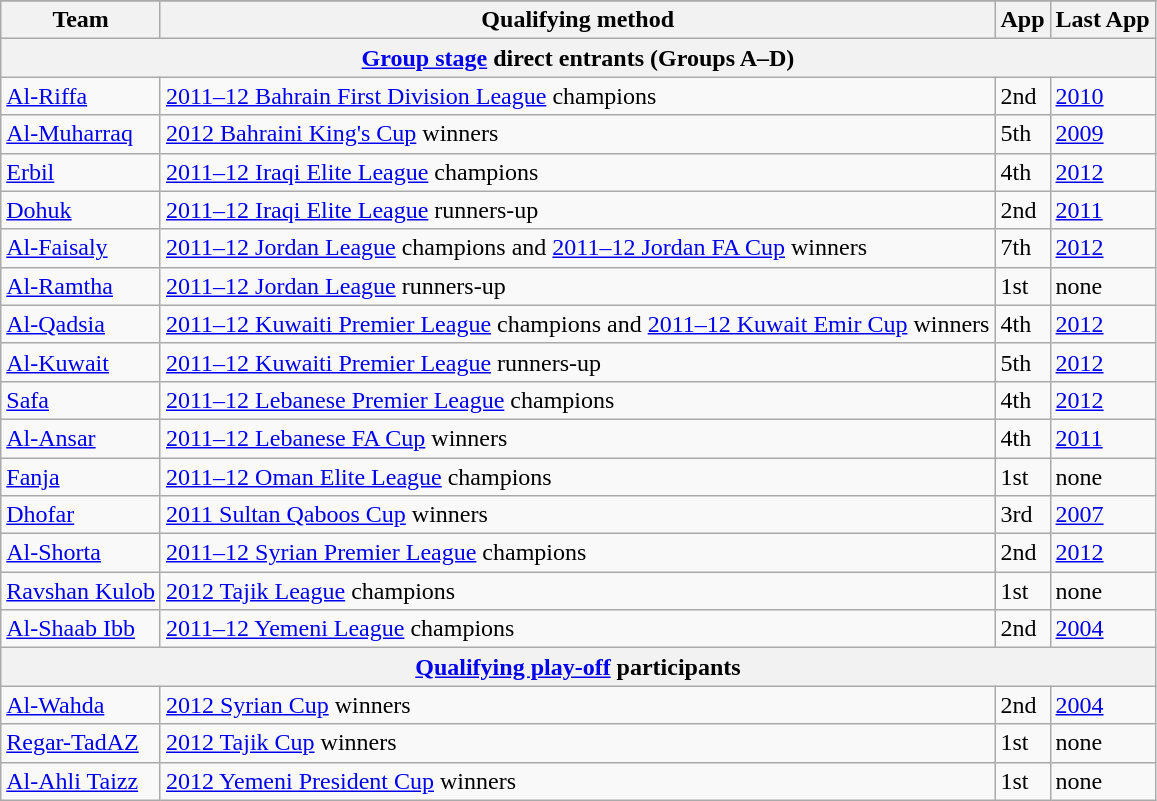<table class="wikitable">
<tr>
</tr>
<tr>
<th>Team</th>
<th>Qualifying method</th>
<th>App</th>
<th>Last App</th>
</tr>
<tr>
<th colspan=4><a href='#'>Group stage</a> direct entrants (Groups A–D)</th>
</tr>
<tr>
<td> <a href='#'>Al-Riffa</a></td>
<td><a href='#'>2011–12 Bahrain First Division League</a> champions</td>
<td>2nd</td>
<td><a href='#'>2010</a></td>
</tr>
<tr>
<td> <a href='#'>Al-Muharraq</a></td>
<td><a href='#'>2012 Bahraini King's Cup</a> winners</td>
<td>5th</td>
<td><a href='#'>2009</a></td>
</tr>
<tr>
<td> <a href='#'>Erbil</a></td>
<td><a href='#'>2011–12 Iraqi Elite League</a> champions</td>
<td>4th</td>
<td><a href='#'>2012</a></td>
</tr>
<tr>
<td> <a href='#'>Dohuk</a></td>
<td><a href='#'>2011–12 Iraqi Elite League</a> runners-up</td>
<td>2nd</td>
<td><a href='#'>2011</a></td>
</tr>
<tr>
<td> <a href='#'>Al-Faisaly</a></td>
<td><a href='#'>2011–12 Jordan League</a> champions and <a href='#'>2011–12 Jordan FA Cup</a> winners</td>
<td>7th</td>
<td><a href='#'>2012</a></td>
</tr>
<tr>
<td> <a href='#'>Al-Ramtha</a></td>
<td><a href='#'>2011–12 Jordan League</a> runners-up</td>
<td>1st</td>
<td>none</td>
</tr>
<tr>
<td> <a href='#'>Al-Qadsia</a></td>
<td><a href='#'>2011–12 Kuwaiti Premier League</a> champions and <a href='#'>2011–12 Kuwait Emir Cup</a> winners</td>
<td>4th</td>
<td><a href='#'>2012</a></td>
</tr>
<tr>
<td> <a href='#'>Al-Kuwait</a></td>
<td><a href='#'>2011–12 Kuwaiti Premier League</a> runners-up</td>
<td>5th</td>
<td><a href='#'>2012</a></td>
</tr>
<tr>
<td> <a href='#'>Safa</a></td>
<td><a href='#'>2011–12 Lebanese Premier League</a> champions</td>
<td>4th</td>
<td><a href='#'>2012</a></td>
</tr>
<tr>
<td> <a href='#'>Al-Ansar</a></td>
<td><a href='#'>2011–12 Lebanese FA Cup</a> winners</td>
<td>4th</td>
<td><a href='#'>2011</a></td>
</tr>
<tr>
<td> <a href='#'>Fanja</a></td>
<td><a href='#'>2011–12 Oman Elite League</a> champions</td>
<td>1st</td>
<td>none</td>
</tr>
<tr>
<td> <a href='#'>Dhofar</a></td>
<td><a href='#'>2011 Sultan Qaboos Cup</a> winners</td>
<td>3rd</td>
<td><a href='#'>2007</a></td>
</tr>
<tr>
<td> <a href='#'>Al-Shorta</a></td>
<td><a href='#'>2011–12 Syrian Premier League</a> champions</td>
<td>2nd</td>
<td><a href='#'>2012</a></td>
</tr>
<tr>
<td> <a href='#'>Ravshan Kulob</a></td>
<td><a href='#'>2012 Tajik League</a> champions</td>
<td>1st</td>
<td>none</td>
</tr>
<tr>
<td> <a href='#'>Al-Shaab Ibb</a></td>
<td><a href='#'>2011–12 Yemeni League</a> champions</td>
<td>2nd</td>
<td><a href='#'>2004</a></td>
</tr>
<tr>
<th colspan=4><a href='#'>Qualifying play-off</a> participants</th>
</tr>
<tr>
<td> <a href='#'>Al-Wahda</a></td>
<td><a href='#'>2012 Syrian Cup</a> winners</td>
<td>2nd</td>
<td><a href='#'>2004</a></td>
</tr>
<tr>
<td> <a href='#'>Regar-TadAZ</a></td>
<td><a href='#'>2012 Tajik Cup</a> winners</td>
<td>1st</td>
<td>none</td>
</tr>
<tr>
<td> <a href='#'>Al-Ahli Taizz</a></td>
<td><a href='#'>2012 Yemeni President Cup</a> winners</td>
<td>1st</td>
<td>none</td>
</tr>
</table>
